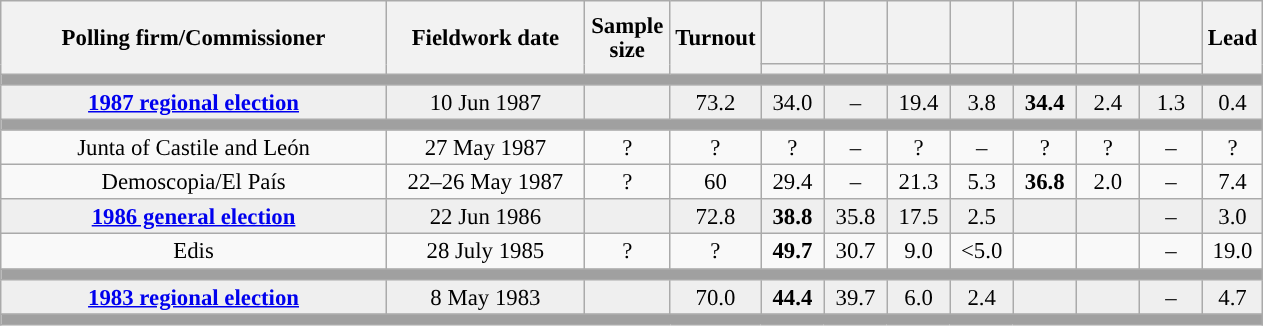<table class="wikitable collapsible collapsed" style="text-align:center; font-size:95%; line-height:16px;">
<tr style="height:42px;">
<th style="width:250px;" rowspan="2">Polling firm/Commissioner</th>
<th style="width:125px;" rowspan="2">Fieldwork date</th>
<th style="width:50px;" rowspan="2">Sample size</th>
<th style="width:45px;" rowspan="2">Turnout</th>
<th style="width:35px;"></th>
<th style="width:35px;"></th>
<th style="width:35px;"></th>
<th style="width:35px;"></th>
<th style="width:35px;"></th>
<th style="width:35px;"></th>
<th style="width:35px;"></th>
<th style="width:30px;" rowspan="2">Lead</th>
</tr>
<tr>
<th style="color:inherit;background:"></th>
<th style="color:inherit;background:"></th>
<th style="color:inherit;background:"></th>
<th style="color:inherit;background:"></th>
<th style="color:inherit;background:"></th>
<th style="color:inherit;background:"></th>
<th style="color:inherit;background:"></th>
</tr>
<tr>
<td colspan="12" style="background:#A0A0A0"></td>
</tr>
<tr style="background:#EFEFEF;">
<td><strong><a href='#'>1987 regional election</a></strong></td>
<td>10 Jun 1987</td>
<td></td>
<td>73.2</td>
<td>34.0<br></td>
<td>–</td>
<td>19.4<br></td>
<td>3.8<br></td>
<td><strong>34.4</strong><br></td>
<td>2.4<br></td>
<td>1.3<br></td>
<td style="background:">0.4</td>
</tr>
<tr>
<td colspan="12" style="background:#A0A0A0"></td>
</tr>
<tr>
<td>Junta of Castile and León</td>
<td>27 May 1987</td>
<td>?</td>
<td>?</td>
<td>?<br></td>
<td>–</td>
<td>?<br></td>
<td>–</td>
<td>?<br></td>
<td>?<br></td>
<td>–</td>
<td style="background:">?</td>
</tr>
<tr>
<td>Demoscopia/El País</td>
<td>22–26 May 1987</td>
<td>?</td>
<td>60</td>
<td>29.4<br></td>
<td>–</td>
<td>21.3<br></td>
<td>5.3<br></td>
<td><strong>36.8</strong><br></td>
<td>2.0<br></td>
<td>–</td>
<td style="background:">7.4</td>
</tr>
<tr style="background:#EFEFEF;">
<td><strong><a href='#'>1986 general election</a></strong></td>
<td>22 Jun 1986</td>
<td></td>
<td>72.8</td>
<td><strong>38.8</strong><br></td>
<td>35.8<br></td>
<td>17.5<br></td>
<td>2.5<br></td>
<td></td>
<td></td>
<td>–</td>
<td style="background:">3.0</td>
</tr>
<tr>
<td>Edis</td>
<td>28 July 1985</td>
<td>?</td>
<td>?</td>
<td><strong>49.7</strong></td>
<td>30.7</td>
<td>9.0</td>
<td><5.0</td>
<td></td>
<td></td>
<td>–</td>
<td style="background:">19.0</td>
</tr>
<tr>
<td colspan="12" style="background:#A0A0A0"></td>
</tr>
<tr style="background:#EFEFEF;">
<td><strong><a href='#'>1983 regional election</a></strong></td>
<td>8 May 1983</td>
<td></td>
<td>70.0</td>
<td><strong>44.4</strong><br></td>
<td>39.7<br></td>
<td>6.0<br></td>
<td>2.4<br></td>
<td></td>
<td></td>
<td>–</td>
<td style="background:">4.7</td>
</tr>
<tr>
<td colspan="12" style="background:#A0A0A0"></td>
</tr>
</table>
